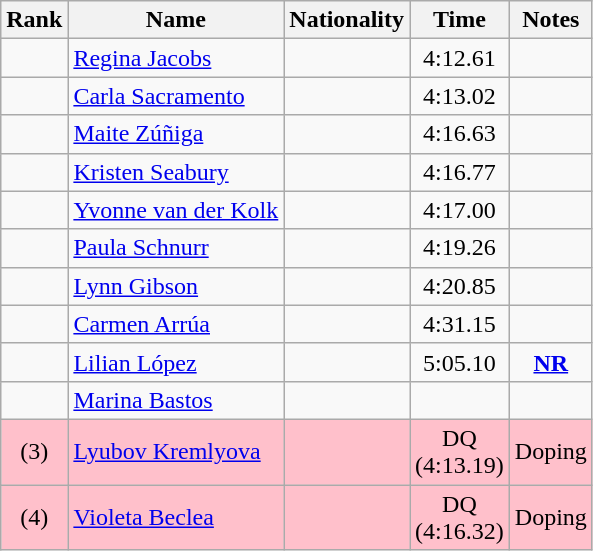<table class="wikitable sortable" style="text-align:center">
<tr>
<th>Rank</th>
<th>Name</th>
<th>Nationality</th>
<th>Time</th>
<th>Notes</th>
</tr>
<tr>
<td></td>
<td align="left"><a href='#'>Regina Jacobs</a></td>
<td align=left></td>
<td>4:12.61</td>
<td></td>
</tr>
<tr>
<td></td>
<td align="left"><a href='#'>Carla Sacramento</a></td>
<td align=left></td>
<td>4:13.02</td>
<td></td>
</tr>
<tr>
<td></td>
<td align="left"><a href='#'>Maite Zúñiga</a></td>
<td align=left></td>
<td>4:16.63</td>
<td></td>
</tr>
<tr>
<td></td>
<td align="left"><a href='#'>Kristen Seabury</a></td>
<td align=left></td>
<td>4:16.77</td>
<td></td>
</tr>
<tr>
<td></td>
<td align="left"><a href='#'>Yvonne van der Kolk</a></td>
<td align=left></td>
<td>4:17.00</td>
<td></td>
</tr>
<tr>
<td></td>
<td align="left"><a href='#'>Paula Schnurr</a></td>
<td align=left></td>
<td>4:19.26</td>
<td></td>
</tr>
<tr>
<td></td>
<td align="left"><a href='#'>Lynn Gibson</a></td>
<td align=left></td>
<td>4:20.85</td>
<td></td>
</tr>
<tr>
<td></td>
<td align="left"><a href='#'>Carmen Arrúa</a></td>
<td align=left></td>
<td>4:31.15</td>
<td></td>
</tr>
<tr>
<td></td>
<td align="left"><a href='#'>Lilian López</a></td>
<td align=left></td>
<td>5:05.10</td>
<td><strong><a href='#'>NR</a></strong></td>
</tr>
<tr>
<td></td>
<td align="left"><a href='#'>Marina Bastos</a></td>
<td align=left></td>
<td></td>
<td></td>
</tr>
<tr bgcolor=pink>
<td>(3) </td>
<td align="left"><a href='#'>Lyubov Kremlyova</a></td>
<td align=left></td>
<td>DQ<br>(4:13.19)</td>
<td>Doping </td>
</tr>
<tr bgcolor=pink>
<td>(4) </td>
<td align="left"><a href='#'>Violeta Beclea</a></td>
<td align=left></td>
<td>DQ<br>(4:16.32)</td>
<td>Doping </td>
</tr>
</table>
